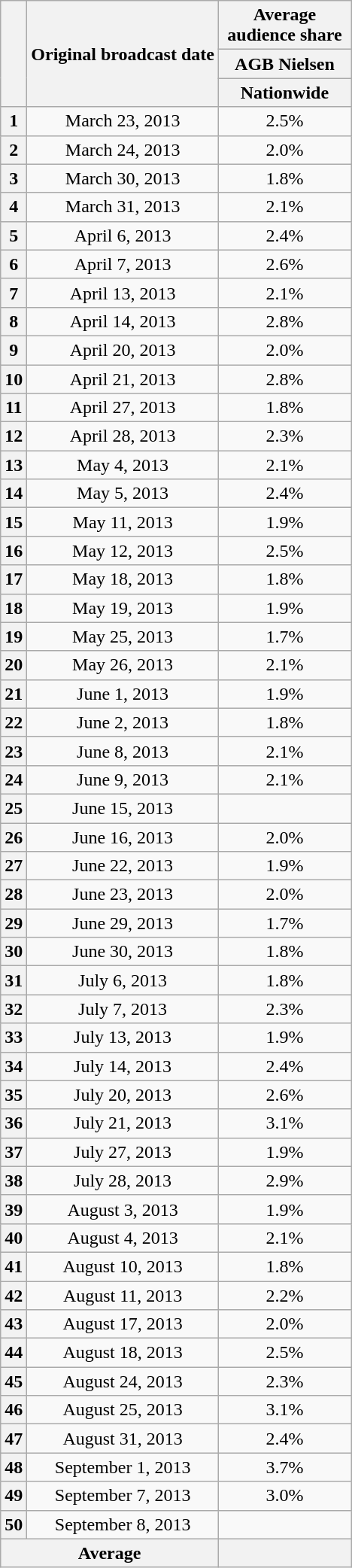<table class="wikitable" style="text-align:center">
<tr>
<th rowspan="3"></th>
<th rowspan="3">Original broadcast date</th>
<th colspan="1">Average audience share</th>
</tr>
<tr>
<th>AGB Nielsen</th>
</tr>
<tr>
<th width="110">Nationwide</th>
</tr>
<tr>
<th>1</th>
<td>March 23, 2013</td>
<td>2.5%</td>
</tr>
<tr>
<th>2</th>
<td>March 24, 2013</td>
<td>2.0%</td>
</tr>
<tr>
<th>3</th>
<td>March 30, 2013</td>
<td>1.8%</td>
</tr>
<tr>
<th>4</th>
<td>March 31, 2013</td>
<td>2.1%</td>
</tr>
<tr>
<th>5</th>
<td>April 6, 2013</td>
<td>2.4%</td>
</tr>
<tr>
<th>6</th>
<td>April 7, 2013</td>
<td>2.6%</td>
</tr>
<tr>
<th>7</th>
<td>April 13, 2013</td>
<td>2.1%</td>
</tr>
<tr>
<th>8</th>
<td>April 14, 2013</td>
<td>2.8%</td>
</tr>
<tr>
<th>9</th>
<td>April 20, 2013</td>
<td>2.0%</td>
</tr>
<tr>
<th>10</th>
<td>April 21, 2013</td>
<td>2.8%</td>
</tr>
<tr>
<th>11</th>
<td>April 27, 2013</td>
<td>1.8%</td>
</tr>
<tr>
<th>12</th>
<td>April 28, 2013</td>
<td>2.3%</td>
</tr>
<tr>
<th>13</th>
<td>May 4, 2013</td>
<td>2.1%</td>
</tr>
<tr>
<th>14</th>
<td>May 5, 2013</td>
<td>2.4%</td>
</tr>
<tr>
<th>15</th>
<td>May 11, 2013</td>
<td>1.9%</td>
</tr>
<tr>
<th>16</th>
<td>May 12, 2013</td>
<td>2.5%</td>
</tr>
<tr>
<th>17</th>
<td>May 18, 2013</td>
<td>1.8%</td>
</tr>
<tr>
<th>18</th>
<td>May 19, 2013</td>
<td>1.9%</td>
</tr>
<tr>
<th>19</th>
<td>May 25, 2013</td>
<td>1.7%</td>
</tr>
<tr>
<th>20</th>
<td>May 26, 2013</td>
<td>2.1%</td>
</tr>
<tr>
<th>21</th>
<td>June 1, 2013</td>
<td>1.9%</td>
</tr>
<tr>
<th>22</th>
<td>June 2, 2013</td>
<td>1.8%</td>
</tr>
<tr>
<th>23</th>
<td>June 8, 2013</td>
<td>2.1%</td>
</tr>
<tr>
<th>24</th>
<td>June 9, 2013</td>
<td>2.1%</td>
</tr>
<tr>
<th>25</th>
<td>June 15, 2013</td>
<td></td>
</tr>
<tr>
<th>26</th>
<td>June 16, 2013</td>
<td>2.0%</td>
</tr>
<tr>
<th>27</th>
<td>June 22, 2013</td>
<td>1.9%</td>
</tr>
<tr>
<th>28</th>
<td>June 23, 2013</td>
<td>2.0%</td>
</tr>
<tr>
<th>29</th>
<td>June 29, 2013</td>
<td>1.7%</td>
</tr>
<tr>
<th>30</th>
<td>June 30, 2013</td>
<td>1.8%</td>
</tr>
<tr>
<th>31</th>
<td>July 6, 2013</td>
<td>1.8%</td>
</tr>
<tr>
<th>32</th>
<td>July 7, 2013</td>
<td>2.3%</td>
</tr>
<tr>
<th>33</th>
<td>July 13, 2013</td>
<td>1.9%</td>
</tr>
<tr>
<th>34</th>
<td>July 14, 2013</td>
<td>2.4%</td>
</tr>
<tr>
<th>35</th>
<td>July 20, 2013</td>
<td>2.6%</td>
</tr>
<tr>
<th>36</th>
<td>July 21, 2013</td>
<td>3.1%</td>
</tr>
<tr>
<th>37</th>
<td>July 27, 2013</td>
<td>1.9%</td>
</tr>
<tr>
<th>38</th>
<td>July 28, 2013</td>
<td>2.9%</td>
</tr>
<tr>
<th>39</th>
<td>August 3, 2013</td>
<td>1.9%</td>
</tr>
<tr>
<th>40</th>
<td>August 4, 2013</td>
<td>2.1%</td>
</tr>
<tr>
<th>41</th>
<td>August 10, 2013</td>
<td>1.8%</td>
</tr>
<tr>
<th>42</th>
<td>August 11, 2013</td>
<td>2.2%</td>
</tr>
<tr>
<th>43</th>
<td>August 17, 2013</td>
<td>2.0%</td>
</tr>
<tr>
<th>44</th>
<td>August 18, 2013</td>
<td>2.5%</td>
</tr>
<tr>
<th>45</th>
<td>August 24, 2013</td>
<td>2.3%</td>
</tr>
<tr>
<th>46</th>
<td>August 25, 2013</td>
<td>3.1%</td>
</tr>
<tr>
<th>47</th>
<td>August 31, 2013</td>
<td>2.4%</td>
</tr>
<tr>
<th>48</th>
<td>September 1, 2013</td>
<td>3.7%</td>
</tr>
<tr>
<th>49</th>
<td>September 7, 2013</td>
<td>3.0%</td>
</tr>
<tr>
<th>50</th>
<td>September 8, 2013</td>
<td></td>
</tr>
<tr>
<th colspan="2">Average</th>
<th></th>
</tr>
</table>
